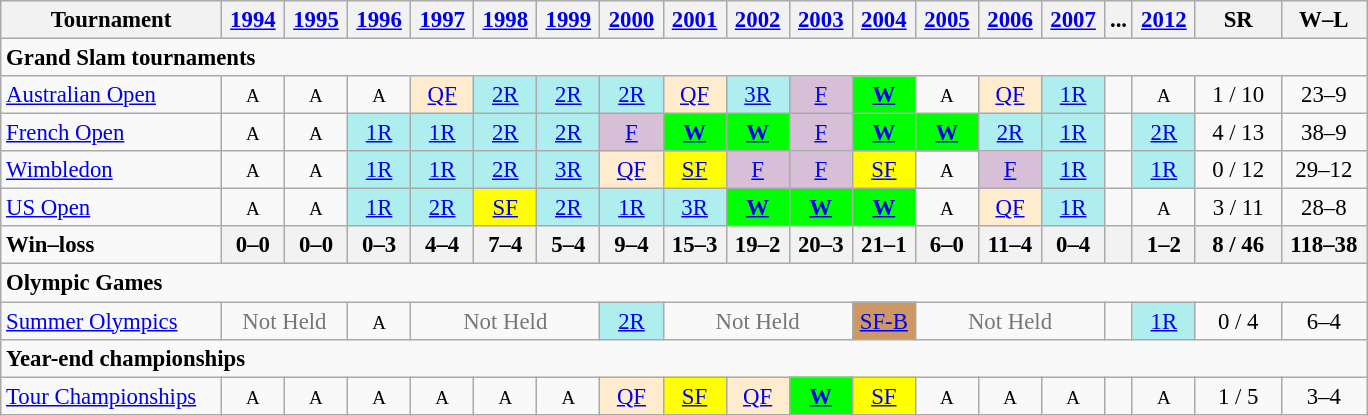<table class=wikitable style=text-align:center;font-size:95%>
<tr>
<th width=140>Tournament</th>
<th width=35><a href='#'>1994</a></th>
<th width=35><a href='#'>1995</a></th>
<th width=35><a href='#'>1996</a></th>
<th width=35><a href='#'>1997</a></th>
<th width=35><a href='#'>1998</a></th>
<th width=35><a href='#'>1999</a></th>
<th width=35><a href='#'>2000</a></th>
<th width=35><a href='#'>2001</a></th>
<th width=35><a href='#'>2002</a></th>
<th width=35><a href='#'>2003</a></th>
<th width=35><a href='#'>2004</a></th>
<th width=35><a href='#'>2005</a></th>
<th width=35><a href='#'>2006</a></th>
<th width=35><a href='#'>2007</a></th>
<th>...</th>
<th width="35"><a href='#'>2012</a></th>
<th width=50>SR</th>
<th width=50>W–L</th>
</tr>
<tr>
<td colspan="27" align="left"><strong>Grand Slam tournaments</strong></td>
</tr>
<tr>
<td align=left><a href='#'>Australian Open</a></td>
<td><small>A</small></td>
<td><small>A</small></td>
<td><small>A</small></td>
<td bgcolor=FFEBCD><a href='#'>QF</a></td>
<td bgcolor=AFEEEE><a href='#'>2R</a></td>
<td bgcolor=AFEEEE><a href='#'>2R</a></td>
<td bgcolor=AFEEEE><a href='#'>2R</a></td>
<td bgcolor=FFEBCD><a href='#'>QF</a></td>
<td bgcolor=AFEEEE><a href='#'>3R</a></td>
<td bgcolor=D8BFD8><a href='#'>F</a></td>
<td bgcolor=lime><a href='#'><strong>W</strong></a></td>
<td><small>A</small></td>
<td bgcolor=FFEBCD><a href='#'>QF</a></td>
<td bgcolor=AFEEEE><a href='#'>1R</a></td>
<td></td>
<td><small>A</small></td>
<td>1 / 10</td>
<td>23–9</td>
</tr>
<tr>
<td align=left><a href='#'>French Open</a></td>
<td><small>A</small></td>
<td><small>A</small></td>
<td bgcolor=AFEEEE><a href='#'>1R</a></td>
<td bgcolor=AFEEEE><a href='#'>1R</a></td>
<td bgcolor=AFEEEE><a href='#'>2R</a></td>
<td bgcolor=AFEEEE><a href='#'>2R</a></td>
<td bgcolor=D8BFD8><a href='#'>F</a></td>
<td bgcolor=lime><a href='#'><strong>W</strong></a></td>
<td bgcolor=lime><a href='#'><strong>W</strong></a></td>
<td bgcolor=D8BFD8><a href='#'>F</a></td>
<td bgcolor=lime><a href='#'><strong>W</strong></a></td>
<td bgcolor=lime><a href='#'><strong>W</strong></a></td>
<td bgcolor=AFEEEE><a href='#'>2R</a></td>
<td bgcolor=AFEEEE><a href='#'>1R</a></td>
<td></td>
<td bgcolor=AFEEEE><a href='#'>2R</a></td>
<td>4 / 13</td>
<td>38–9</td>
</tr>
<tr>
<td align=left><a href='#'>Wimbledon</a></td>
<td><small>A</small></td>
<td><small>A</small></td>
<td bgcolor=AFEEEE><a href='#'>1R</a></td>
<td bgcolor=AFEEEE><a href='#'>1R</a></td>
<td bgcolor=AFEEEE><a href='#'>2R</a></td>
<td bgcolor=AFEEEE><a href='#'>3R</a></td>
<td bgcolor=FFEBCD><a href='#'>QF</a></td>
<td bgcolor=yellow><a href='#'>SF</a></td>
<td bgcolor=D8BFD8><a href='#'>F</a></td>
<td bgcolor=D8BFD8><a href='#'>F</a></td>
<td bgcolor=yellow><a href='#'>SF</a></td>
<td><small>A</small></td>
<td bgcolor=D8BFD8><a href='#'>F</a></td>
<td bgcolor=AFEEEE><a href='#'>1R</a></td>
<td></td>
<td bgcolor=AFEEEE><a href='#'>1R</a></td>
<td>0 / 12</td>
<td>29–12</td>
</tr>
<tr>
<td align=left><a href='#'>US Open</a></td>
<td><small>A</small></td>
<td><small>A</small></td>
<td bgcolor=AFEEEE><a href='#'>1R</a></td>
<td bgcolor=AFEEEE><a href='#'>2R</a></td>
<td bgcolor=yellow><a href='#'>SF</a></td>
<td bgcolor=AFEEEE><a href='#'>2R</a></td>
<td bgcolor=AFEEEE><a href='#'>1R</a></td>
<td bgcolor=AFEEEE><a href='#'>3R</a></td>
<td bgcolor=lime><a href='#'><strong>W</strong></a></td>
<td bgcolor=lime><a href='#'><strong>W</strong></a></td>
<td bgcolor=lime><a href='#'><strong>W</strong></a></td>
<td><small>A</small></td>
<td bgcolor=FFEBCD><a href='#'>QF</a></td>
<td bgcolor=AFEEEE><a href='#'>1R</a></td>
<td></td>
<td><small>A</small></td>
<td>3 / 11</td>
<td>28–8</td>
</tr>
<tr>
<td align=left><strong>Win–loss</strong></td>
<th>0–0</th>
<th>0–0</th>
<th>0–3</th>
<th>4–4</th>
<th>7–4</th>
<th>5–4</th>
<th>9–4</th>
<th>15–3</th>
<th>19–2</th>
<th>20–3</th>
<th>21–1</th>
<th>6–0</th>
<th>11–4</th>
<th>0–4</th>
<th></th>
<th>1–2</th>
<th>8 / 46</th>
<th>118–38</th>
</tr>
<tr>
<td colspan="27" align="left"><strong>Olympic Games</strong></td>
</tr>
<tr>
<td align=left><a href='#'>Summer Olympics</a></td>
<td colspan=2 style=color:#767676>Not Held</td>
<td><small>A</small></td>
<td colspan=3 style=color:#767676>Not Held</td>
<td bgcolor=AFEEEE><a href='#'>2R</a></td>
<td colspan=3 style=color:#767676>Not Held</td>
<td bgcolor=CC9966><a href='#'>SF-B</a></td>
<td colspan=3 style=color:#767676>Not Held</td>
<td></td>
<td bgcolor=AFEEEE><a href='#'>1R</a></td>
<td>0 / 4</td>
<td>6–4</td>
</tr>
<tr>
<td colspan="27" align="left"><strong>Year-end championships</strong></td>
</tr>
<tr>
<td align=left><a href='#'>Tour Championships</a></td>
<td><small>A</small></td>
<td><small>A</small></td>
<td><small>A</small></td>
<td><small>A</small></td>
<td><small>A</small></td>
<td><small>A</small></td>
<td bgcolor=FFEBCD><a href='#'>QF</a></td>
<td bgcolor=yellow><a href='#'>SF</a></td>
<td bgcolor=FFEBCD><a href='#'>QF</a></td>
<td bgcolor=lime><a href='#'><strong>W</strong></a></td>
<td bgcolor=yellow><a href='#'>SF</a></td>
<td><small>A</small></td>
<td><small>A</small></td>
<td><small>A</small></td>
<td></td>
<td><small>A</small></td>
<td>1 / 5</td>
<td>3–4</td>
</tr>
</table>
